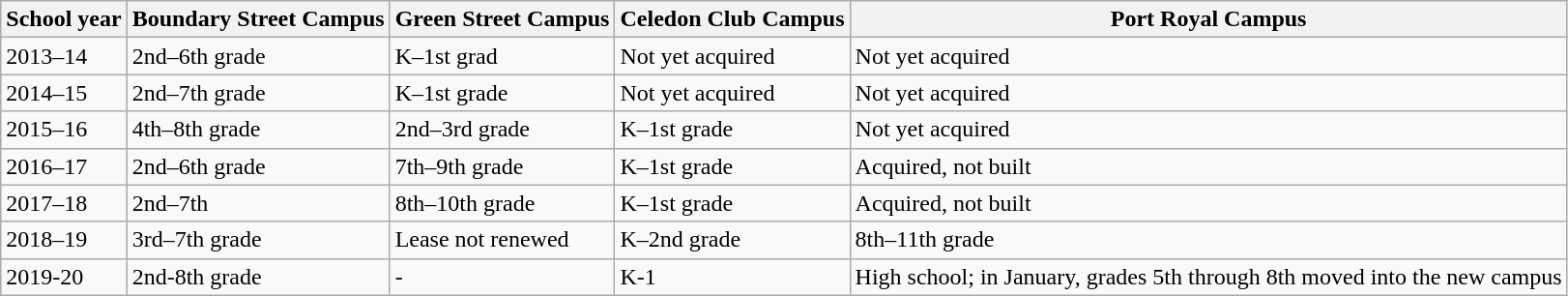<table class="wikitable">
<tr>
<th>School year</th>
<th>Boundary Street Campus</th>
<th>Green Street Campus</th>
<th>Celedon Club Campus</th>
<th>Port Royal Campus</th>
</tr>
<tr>
<td>2013–14</td>
<td>2nd–6th grade</td>
<td>K–1st grad</td>
<td>Not yet acquired</td>
<td>Not yet acquired</td>
</tr>
<tr>
<td>2014–15</td>
<td>2nd–7th grade</td>
<td>K–1st grade</td>
<td>Not yet acquired</td>
<td>Not yet acquired</td>
</tr>
<tr>
<td>2015–16</td>
<td>4th–8th grade</td>
<td>2nd–3rd grade</td>
<td>K–1st grade</td>
<td>Not yet acquired</td>
</tr>
<tr>
<td>2016–17</td>
<td>2nd–6th grade</td>
<td>7th–9th grade</td>
<td>K–1st grade</td>
<td>Acquired, not built</td>
</tr>
<tr>
<td>2017–18</td>
<td>2nd–7th</td>
<td>8th–10th grade</td>
<td>K–1st grade</td>
<td>Acquired, not built</td>
</tr>
<tr>
<td>2018–19</td>
<td>3rd–7th grade</td>
<td>Lease not renewed</td>
<td>K–2nd grade</td>
<td>8th–11th grade</td>
</tr>
<tr>
<td>2019-20</td>
<td>2nd-8th grade</td>
<td>-</td>
<td>K-1</td>
<td>High school; in January, grades 5th through 8th moved into the new campus</td>
</tr>
</table>
